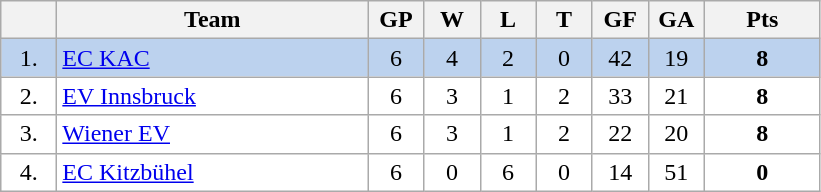<table class="wikitable">
<tr>
<th width="30"></th>
<th width="200">Team</th>
<th width="30">GP</th>
<th width="30">W</th>
<th width="30">L</th>
<th width="30">T</th>
<th width="30">GF</th>
<th width="30">GA</th>
<th width="70">Pts</th>
</tr>
<tr bgcolor="#BCD2EE" align="center">
<td>1.</td>
<td align="left"><a href='#'>EC KAC</a></td>
<td>6</td>
<td>4</td>
<td>2</td>
<td>0</td>
<td>42</td>
<td>19</td>
<td><strong>8</strong></td>
</tr>
<tr bgcolor="#FFFFFF" align="center">
<td>2.</td>
<td align="left"><a href='#'>EV Innsbruck</a></td>
<td>6</td>
<td>3</td>
<td>1</td>
<td>2</td>
<td>33</td>
<td>21</td>
<td><strong>8</strong></td>
</tr>
<tr bgcolor="#FFFFFF" align="center">
<td>3.</td>
<td align="left"><a href='#'>Wiener EV</a></td>
<td>6</td>
<td>3</td>
<td>1</td>
<td>2</td>
<td>22</td>
<td>20</td>
<td><strong>8</strong></td>
</tr>
<tr bgcolor="#FFFFFF" align="center">
<td>4.</td>
<td align="left"><a href='#'>EC Kitzbühel</a></td>
<td>6</td>
<td>0</td>
<td>6</td>
<td>0</td>
<td>14</td>
<td>51</td>
<td><strong>0</strong></td>
</tr>
</table>
